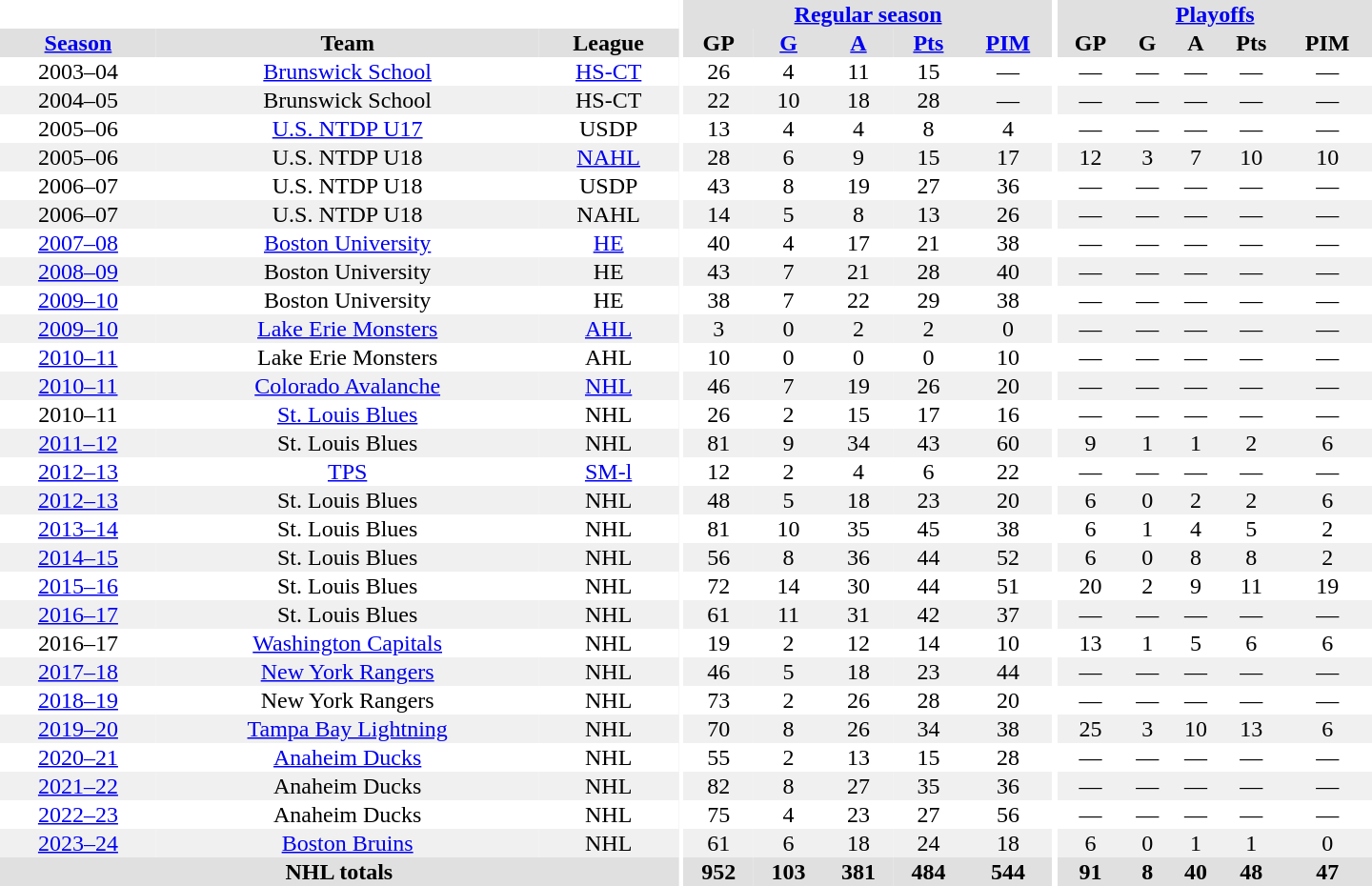<table border="0" cellpadding="1" cellspacing="0" style="text-align:center; width:60em">
<tr bgcolor="#e0e0e0">
<th colspan="3" bgcolor="#ffffff"></th>
<th rowspan="100" bgcolor="#ffffff"></th>
<th colspan="5"><a href='#'>Regular season</a></th>
<th rowspan="100" bgcolor="#ffffff"></th>
<th colspan="5"><a href='#'>Playoffs</a></th>
</tr>
<tr bgcolor="#e0e0e0">
<th><a href='#'>Season</a></th>
<th>Team</th>
<th>League</th>
<th>GP</th>
<th><a href='#'>G</a></th>
<th><a href='#'>A</a></th>
<th><a href='#'>Pts</a></th>
<th><a href='#'>PIM</a></th>
<th>GP</th>
<th>G</th>
<th>A</th>
<th>Pts</th>
<th>PIM</th>
</tr>
<tr>
<td>2003–04</td>
<td><a href='#'>Brunswick School</a></td>
<td><a href='#'>HS-CT</a></td>
<td>26</td>
<td>4</td>
<td>11</td>
<td>15</td>
<td>—</td>
<td>—</td>
<td>—</td>
<td>—</td>
<td>—</td>
<td>—</td>
</tr>
<tr bgcolor="#f0f0f0">
<td>2004–05</td>
<td>Brunswick School</td>
<td>HS-CT</td>
<td>22</td>
<td>10</td>
<td>18</td>
<td>28</td>
<td>—</td>
<td>—</td>
<td>—</td>
<td>—</td>
<td>—</td>
<td>—</td>
</tr>
<tr>
<td>2005–06</td>
<td><a href='#'>U.S. NTDP U17</a></td>
<td>USDP</td>
<td>13</td>
<td>4</td>
<td>4</td>
<td>8</td>
<td>4</td>
<td>—</td>
<td>—</td>
<td>—</td>
<td>—</td>
<td>—</td>
</tr>
<tr bgcolor="#f0f0f0">
<td>2005–06</td>
<td>U.S. NTDP U18</td>
<td><a href='#'>NAHL</a></td>
<td>28</td>
<td>6</td>
<td>9</td>
<td>15</td>
<td>17</td>
<td>12</td>
<td>3</td>
<td>7</td>
<td>10</td>
<td>10</td>
</tr>
<tr>
<td>2006–07</td>
<td>U.S. NTDP U18</td>
<td>USDP</td>
<td>43</td>
<td>8</td>
<td>19</td>
<td>27</td>
<td>36</td>
<td>—</td>
<td>—</td>
<td>—</td>
<td>—</td>
<td>—</td>
</tr>
<tr bgcolor="#f0f0f0">
<td>2006–07</td>
<td>U.S. NTDP U18</td>
<td>NAHL</td>
<td>14</td>
<td>5</td>
<td>8</td>
<td>13</td>
<td>26</td>
<td>—</td>
<td>—</td>
<td>—</td>
<td>—</td>
<td>—</td>
</tr>
<tr>
<td><a href='#'>2007–08</a></td>
<td><a href='#'>Boston University</a></td>
<td><a href='#'>HE</a></td>
<td>40</td>
<td>4</td>
<td>17</td>
<td>21</td>
<td>38</td>
<td>—</td>
<td>—</td>
<td>—</td>
<td>—</td>
<td>—</td>
</tr>
<tr bgcolor="#f0f0f0">
<td><a href='#'>2008–09</a></td>
<td>Boston University</td>
<td>HE</td>
<td>43</td>
<td>7</td>
<td>21</td>
<td>28</td>
<td>40</td>
<td>—</td>
<td>—</td>
<td>—</td>
<td>—</td>
<td>—</td>
</tr>
<tr>
<td><a href='#'>2009–10</a></td>
<td>Boston University</td>
<td>HE</td>
<td>38</td>
<td>7</td>
<td>22</td>
<td>29</td>
<td>38</td>
<td>—</td>
<td>—</td>
<td>—</td>
<td>—</td>
<td>—</td>
</tr>
<tr bgcolor="#f0f0f0">
<td><a href='#'>2009–10</a></td>
<td><a href='#'>Lake Erie Monsters</a></td>
<td><a href='#'>AHL</a></td>
<td>3</td>
<td>0</td>
<td>2</td>
<td>2</td>
<td>0</td>
<td>—</td>
<td>—</td>
<td>—</td>
<td>—</td>
<td>—</td>
</tr>
<tr>
<td><a href='#'>2010–11</a></td>
<td>Lake Erie Monsters</td>
<td>AHL</td>
<td>10</td>
<td>0</td>
<td>0</td>
<td>0</td>
<td>10</td>
<td>—</td>
<td>—</td>
<td>—</td>
<td>—</td>
<td>—</td>
</tr>
<tr bgcolor="#f0f0f0">
<td><a href='#'>2010–11</a></td>
<td><a href='#'>Colorado Avalanche</a></td>
<td><a href='#'>NHL</a></td>
<td>46</td>
<td>7</td>
<td>19</td>
<td>26</td>
<td>20</td>
<td>—</td>
<td>—</td>
<td>—</td>
<td>—</td>
<td>—</td>
</tr>
<tr>
<td>2010–11</td>
<td><a href='#'>St. Louis Blues</a></td>
<td>NHL</td>
<td>26</td>
<td>2</td>
<td>15</td>
<td>17</td>
<td>16</td>
<td>—</td>
<td>—</td>
<td>—</td>
<td>—</td>
<td>—</td>
</tr>
<tr bgcolor="#f0f0f0">
<td><a href='#'>2011–12</a></td>
<td>St. Louis Blues</td>
<td>NHL</td>
<td>81</td>
<td>9</td>
<td>34</td>
<td>43</td>
<td>60</td>
<td>9</td>
<td>1</td>
<td>1</td>
<td>2</td>
<td>6</td>
</tr>
<tr>
<td><a href='#'>2012–13</a></td>
<td><a href='#'>TPS</a></td>
<td><a href='#'>SM-l</a></td>
<td>12</td>
<td>2</td>
<td>4</td>
<td>6</td>
<td>22</td>
<td>—</td>
<td>—</td>
<td>—</td>
<td>—</td>
<td>—</td>
</tr>
<tr bgcolor="#f0f0f0">
<td><a href='#'>2012–13</a></td>
<td>St. Louis Blues</td>
<td>NHL</td>
<td>48</td>
<td>5</td>
<td>18</td>
<td>23</td>
<td>20</td>
<td>6</td>
<td>0</td>
<td>2</td>
<td>2</td>
<td>6</td>
</tr>
<tr>
<td><a href='#'>2013–14</a></td>
<td>St. Louis Blues</td>
<td>NHL</td>
<td>81</td>
<td>10</td>
<td>35</td>
<td>45</td>
<td>38</td>
<td>6</td>
<td>1</td>
<td>4</td>
<td>5</td>
<td>2</td>
</tr>
<tr bgcolor="#f0f0f0">
<td><a href='#'>2014–15</a></td>
<td>St. Louis Blues</td>
<td>NHL</td>
<td>56</td>
<td>8</td>
<td>36</td>
<td>44</td>
<td>52</td>
<td>6</td>
<td>0</td>
<td>8</td>
<td>8</td>
<td>2</td>
</tr>
<tr>
<td><a href='#'>2015–16</a></td>
<td>St. Louis Blues</td>
<td>NHL</td>
<td>72</td>
<td>14</td>
<td>30</td>
<td>44</td>
<td>51</td>
<td>20</td>
<td>2</td>
<td>9</td>
<td>11</td>
<td>19</td>
</tr>
<tr bgcolor="#f0f0f0">
<td><a href='#'>2016–17</a></td>
<td>St. Louis Blues</td>
<td>NHL</td>
<td>61</td>
<td>11</td>
<td>31</td>
<td>42</td>
<td>37</td>
<td>—</td>
<td>—</td>
<td>—</td>
<td>—</td>
<td>—</td>
</tr>
<tr>
<td>2016–17</td>
<td><a href='#'>Washington Capitals</a></td>
<td>NHL</td>
<td>19</td>
<td>2</td>
<td>12</td>
<td>14</td>
<td>10</td>
<td>13</td>
<td>1</td>
<td>5</td>
<td>6</td>
<td>6</td>
</tr>
<tr bgcolor="#f0f0f0">
<td><a href='#'>2017–18</a></td>
<td><a href='#'>New York Rangers</a></td>
<td>NHL</td>
<td>46</td>
<td>5</td>
<td>18</td>
<td>23</td>
<td>44</td>
<td>—</td>
<td>—</td>
<td>—</td>
<td>—</td>
<td>—</td>
</tr>
<tr>
<td><a href='#'>2018–19</a></td>
<td>New York Rangers</td>
<td>NHL</td>
<td>73</td>
<td>2</td>
<td>26</td>
<td>28</td>
<td>20</td>
<td>—</td>
<td>—</td>
<td>—</td>
<td>—</td>
<td>—</td>
</tr>
<tr bgcolor="#f0f0f0">
<td><a href='#'>2019–20</a></td>
<td><a href='#'>Tampa Bay Lightning</a></td>
<td>NHL</td>
<td>70</td>
<td>8</td>
<td>26</td>
<td>34</td>
<td>38</td>
<td>25</td>
<td>3</td>
<td>10</td>
<td>13</td>
<td>6</td>
</tr>
<tr>
<td><a href='#'>2020–21</a></td>
<td><a href='#'>Anaheim Ducks</a></td>
<td>NHL</td>
<td>55</td>
<td>2</td>
<td>13</td>
<td>15</td>
<td>28</td>
<td>—</td>
<td>—</td>
<td>—</td>
<td>—</td>
<td>—</td>
</tr>
<tr bgcolor="#f0f0f0">
<td><a href='#'>2021–22</a></td>
<td>Anaheim Ducks</td>
<td>NHL</td>
<td>82</td>
<td>8</td>
<td>27</td>
<td>35</td>
<td>36</td>
<td>—</td>
<td>—</td>
<td>—</td>
<td>—</td>
<td>—</td>
</tr>
<tr>
<td><a href='#'>2022–23</a></td>
<td>Anaheim Ducks</td>
<td>NHL</td>
<td>75</td>
<td>4</td>
<td>23</td>
<td>27</td>
<td>56</td>
<td>—</td>
<td>—</td>
<td>—</td>
<td>—</td>
<td>—</td>
</tr>
<tr bgcolor="#f0f0f0">
<td><a href='#'>2023–24</a></td>
<td><a href='#'>Boston Bruins</a></td>
<td>NHL</td>
<td>61</td>
<td>6</td>
<td>18</td>
<td>24</td>
<td>18</td>
<td>6</td>
<td>0</td>
<td>1</td>
<td>1</td>
<td>0</td>
</tr>
<tr bgcolor="#e0e0e0">
<th colspan="3">NHL totals</th>
<th>952</th>
<th>103</th>
<th>381</th>
<th>484</th>
<th>544</th>
<th>91</th>
<th>8</th>
<th>40</th>
<th>48</th>
<th>47</th>
</tr>
</table>
